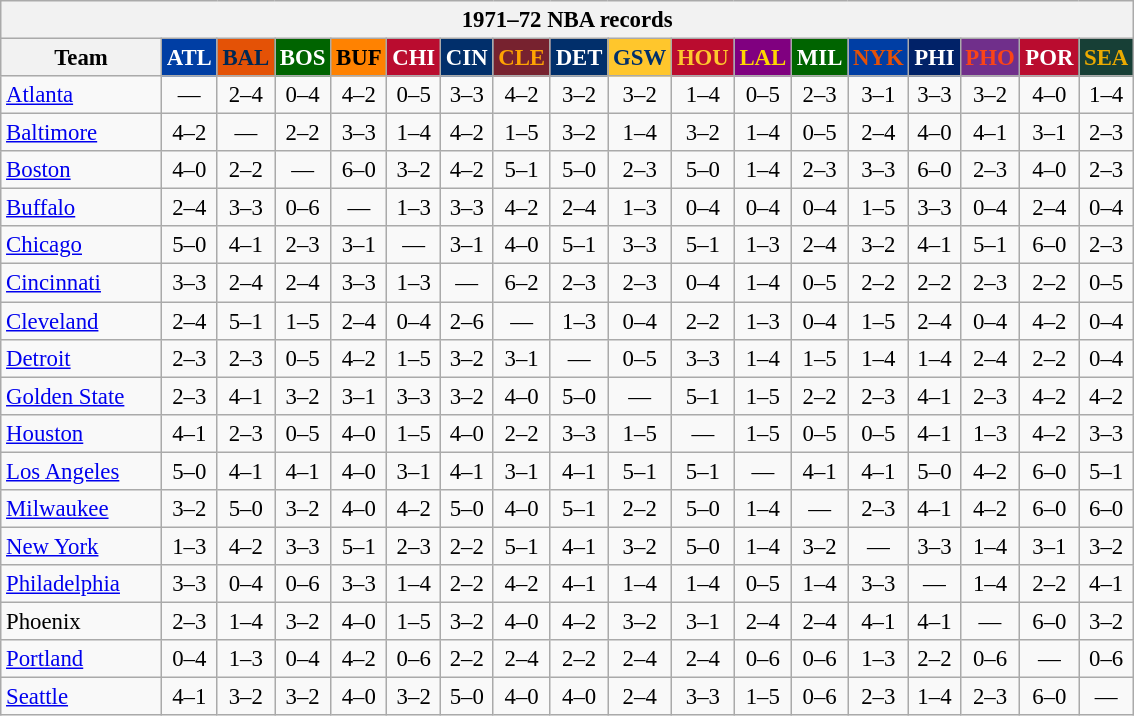<table class="wikitable" style="font-size:95%; text-align:center;">
<tr>
<th colspan=18>1971–72 NBA records</th>
</tr>
<tr>
<th width=100>Team</th>
<th style="background:#003EA4;color:#FFFFFF;width=35">ATL</th>
<th style="background:#E45206;color:#002854;width=35">BAL</th>
<th style="background:#006400;color:#FFFFFF;width=35">BOS</th>
<th style="background:#FF8201;color:#000000;width=35">BUF</th>
<th style="background:#BA0C2F;color:#FFFFFF;width=35">CHI</th>
<th style="background:#012F6B;color:#FFFFFF;width=35">CIN</th>
<th style="background:#77222F;color:#FFA402;width=35">CLE</th>
<th style="background:#012F6B;color:#FFFFFF;width=35">DET</th>
<th style="background:#FFC62C;color:#012F6B;width=35">GSW</th>
<th style="background:#BA0C2F;color:#FEC72E;width=35">HOU</th>
<th style="background:#800080;color:#FFD700;width=35">LAL</th>
<th style="background:#006400;color:#FFFFFF;width=35">MIL</th>
<th style="background:#003EA4;color:#E35208;width=35">NYK</th>
<th style="background:#012268;color:#FFFFFF;width=35">PHI</th>
<th style="background:#702F8B;color:#FA4417;width=35">PHO</th>
<th style="background:#BA0C2F;color:#FFFFFF;width=35">POR</th>
<th style="background:#173F36;color:#EBAA00;width=35">SEA</th>
</tr>
<tr>
<td style="text-align:left;"><a href='#'>Atlanta</a></td>
<td>—</td>
<td>2–4</td>
<td>0–4</td>
<td>4–2</td>
<td>0–5</td>
<td>3–3</td>
<td>4–2</td>
<td>3–2</td>
<td>3–2</td>
<td>1–4</td>
<td>0–5</td>
<td>2–3</td>
<td>3–1</td>
<td>3–3</td>
<td>3–2</td>
<td>4–0</td>
<td>1–4</td>
</tr>
<tr>
<td style="text-align:left;"><a href='#'>Baltimore</a></td>
<td>4–2</td>
<td>—</td>
<td>2–2</td>
<td>3–3</td>
<td>1–4</td>
<td>4–2</td>
<td>1–5</td>
<td>3–2</td>
<td>1–4</td>
<td>3–2</td>
<td>1–4</td>
<td>0–5</td>
<td>2–4</td>
<td>4–0</td>
<td>4–1</td>
<td>3–1</td>
<td>2–3</td>
</tr>
<tr>
<td style="text-align:left;"><a href='#'>Boston</a></td>
<td>4–0</td>
<td>2–2</td>
<td>—</td>
<td>6–0</td>
<td>3–2</td>
<td>4–2</td>
<td>5–1</td>
<td>5–0</td>
<td>2–3</td>
<td>5–0</td>
<td>1–4</td>
<td>2–3</td>
<td>3–3</td>
<td>6–0</td>
<td>2–3</td>
<td>4–0</td>
<td>2–3</td>
</tr>
<tr>
<td style="text-align:left;"><a href='#'>Buffalo</a></td>
<td>2–4</td>
<td>3–3</td>
<td>0–6</td>
<td>—</td>
<td>1–3</td>
<td>3–3</td>
<td>4–2</td>
<td>2–4</td>
<td>1–3</td>
<td>0–4</td>
<td>0–4</td>
<td>0–4</td>
<td>1–5</td>
<td>3–3</td>
<td>0–4</td>
<td>2–4</td>
<td>0–4</td>
</tr>
<tr>
<td style="text-align:left;"><a href='#'>Chicago</a></td>
<td>5–0</td>
<td>4–1</td>
<td>2–3</td>
<td>3–1</td>
<td>—</td>
<td>3–1</td>
<td>4–0</td>
<td>5–1</td>
<td>3–3</td>
<td>5–1</td>
<td>1–3</td>
<td>2–4</td>
<td>3–2</td>
<td>4–1</td>
<td>5–1</td>
<td>6–0</td>
<td>2–3</td>
</tr>
<tr>
<td style="text-align:left;"><a href='#'>Cincinnati</a></td>
<td>3–3</td>
<td>2–4</td>
<td>2–4</td>
<td>3–3</td>
<td>1–3</td>
<td>—</td>
<td>6–2</td>
<td>2–3</td>
<td>2–3</td>
<td>0–4</td>
<td>1–4</td>
<td>0–5</td>
<td>2–2</td>
<td>2–2</td>
<td>2–3</td>
<td>2–2</td>
<td>0–5</td>
</tr>
<tr>
<td style="text-align:left;"><a href='#'>Cleveland</a></td>
<td>2–4</td>
<td>5–1</td>
<td>1–5</td>
<td>2–4</td>
<td>0–4</td>
<td>2–6</td>
<td>—</td>
<td>1–3</td>
<td>0–4</td>
<td>2–2</td>
<td>1–3</td>
<td>0–4</td>
<td>1–5</td>
<td>2–4</td>
<td>0–4</td>
<td>4–2</td>
<td>0–4</td>
</tr>
<tr>
<td style="text-align:left;"><a href='#'>Detroit</a></td>
<td>2–3</td>
<td>2–3</td>
<td>0–5</td>
<td>4–2</td>
<td>1–5</td>
<td>3–2</td>
<td>3–1</td>
<td>—</td>
<td>0–5</td>
<td>3–3</td>
<td>1–4</td>
<td>1–5</td>
<td>1–4</td>
<td>1–4</td>
<td>2–4</td>
<td>2–2</td>
<td>0–4</td>
</tr>
<tr>
<td style="text-align:left;"><a href='#'>Golden State</a></td>
<td>2–3</td>
<td>4–1</td>
<td>3–2</td>
<td>3–1</td>
<td>3–3</td>
<td>3–2</td>
<td>4–0</td>
<td>5–0</td>
<td>—</td>
<td>5–1</td>
<td>1–5</td>
<td>2–2</td>
<td>2–3</td>
<td>4–1</td>
<td>2–3</td>
<td>4–2</td>
<td>4–2</td>
</tr>
<tr>
<td style="text-align:left;"><a href='#'>Houston</a></td>
<td>4–1</td>
<td>2–3</td>
<td>0–5</td>
<td>4–0</td>
<td>1–5</td>
<td>4–0</td>
<td>2–2</td>
<td>3–3</td>
<td>1–5</td>
<td>—</td>
<td>1–5</td>
<td>0–5</td>
<td>0–5</td>
<td>4–1</td>
<td>1–3</td>
<td>4–2</td>
<td>3–3</td>
</tr>
<tr>
<td style="text-align:left;"><a href='#'>Los Angeles</a></td>
<td>5–0</td>
<td>4–1</td>
<td>4–1</td>
<td>4–0</td>
<td>3–1</td>
<td>4–1</td>
<td>3–1</td>
<td>4–1</td>
<td>5–1</td>
<td>5–1</td>
<td>—</td>
<td>4–1</td>
<td>4–1</td>
<td>5–0</td>
<td>4–2</td>
<td>6–0</td>
<td>5–1</td>
</tr>
<tr>
<td style="text-align:left;"><a href='#'>Milwaukee</a></td>
<td>3–2</td>
<td>5–0</td>
<td>3–2</td>
<td>4–0</td>
<td>4–2</td>
<td>5–0</td>
<td>4–0</td>
<td>5–1</td>
<td>2–2</td>
<td>5–0</td>
<td>1–4</td>
<td>—</td>
<td>2–3</td>
<td>4–1</td>
<td>4–2</td>
<td>6–0</td>
<td>6–0</td>
</tr>
<tr>
<td style="text-align:left;"><a href='#'>New York</a></td>
<td>1–3</td>
<td>4–2</td>
<td>3–3</td>
<td>5–1</td>
<td>2–3</td>
<td>2–2</td>
<td>5–1</td>
<td>4–1</td>
<td>3–2</td>
<td>5–0</td>
<td>1–4</td>
<td>3–2</td>
<td>—</td>
<td>3–3</td>
<td>1–4</td>
<td>3–1</td>
<td>3–2</td>
</tr>
<tr>
<td style="text-align:left;"><a href='#'>Philadelphia</a></td>
<td>3–3</td>
<td>0–4</td>
<td>0–6</td>
<td>3–3</td>
<td>1–4</td>
<td>2–2</td>
<td>4–2</td>
<td>4–1</td>
<td>1–4</td>
<td>1–4</td>
<td>0–5</td>
<td>1–4</td>
<td>3–3</td>
<td>—</td>
<td>1–4</td>
<td>2–2</td>
<td>4–1</td>
</tr>
<tr>
<td style="text-align:left;">Phoenix</td>
<td>2–3</td>
<td>1–4</td>
<td>3–2</td>
<td>4–0</td>
<td>1–5</td>
<td>3–2</td>
<td>4–0</td>
<td>4–2</td>
<td>3–2</td>
<td>3–1</td>
<td>2–4</td>
<td>2–4</td>
<td>4–1</td>
<td>4–1</td>
<td>—</td>
<td>6–0</td>
<td>3–2</td>
</tr>
<tr>
<td style="text-align:left;"><a href='#'>Portland</a></td>
<td>0–4</td>
<td>1–3</td>
<td>0–4</td>
<td>4–2</td>
<td>0–6</td>
<td>2–2</td>
<td>2–4</td>
<td>2–2</td>
<td>2–4</td>
<td>2–4</td>
<td>0–6</td>
<td>0–6</td>
<td>1–3</td>
<td>2–2</td>
<td>0–6</td>
<td>—</td>
<td>0–6</td>
</tr>
<tr>
<td style="text-align:left;"><a href='#'>Seattle</a></td>
<td>4–1</td>
<td>3–2</td>
<td>3–2</td>
<td>4–0</td>
<td>3–2</td>
<td>5–0</td>
<td>4–0</td>
<td>4–0</td>
<td>2–4</td>
<td>3–3</td>
<td>1–5</td>
<td>0–6</td>
<td>2–3</td>
<td>1–4</td>
<td>2–3</td>
<td>6–0</td>
<td>—</td>
</tr>
</table>
